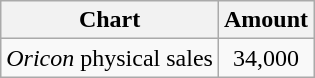<table class="wikitable">
<tr>
<th>Chart</th>
<th>Amount</th>
</tr>
<tr>
<td><em>Oricon</em> physical sales</td>
<td align="center">34,000</td>
</tr>
</table>
